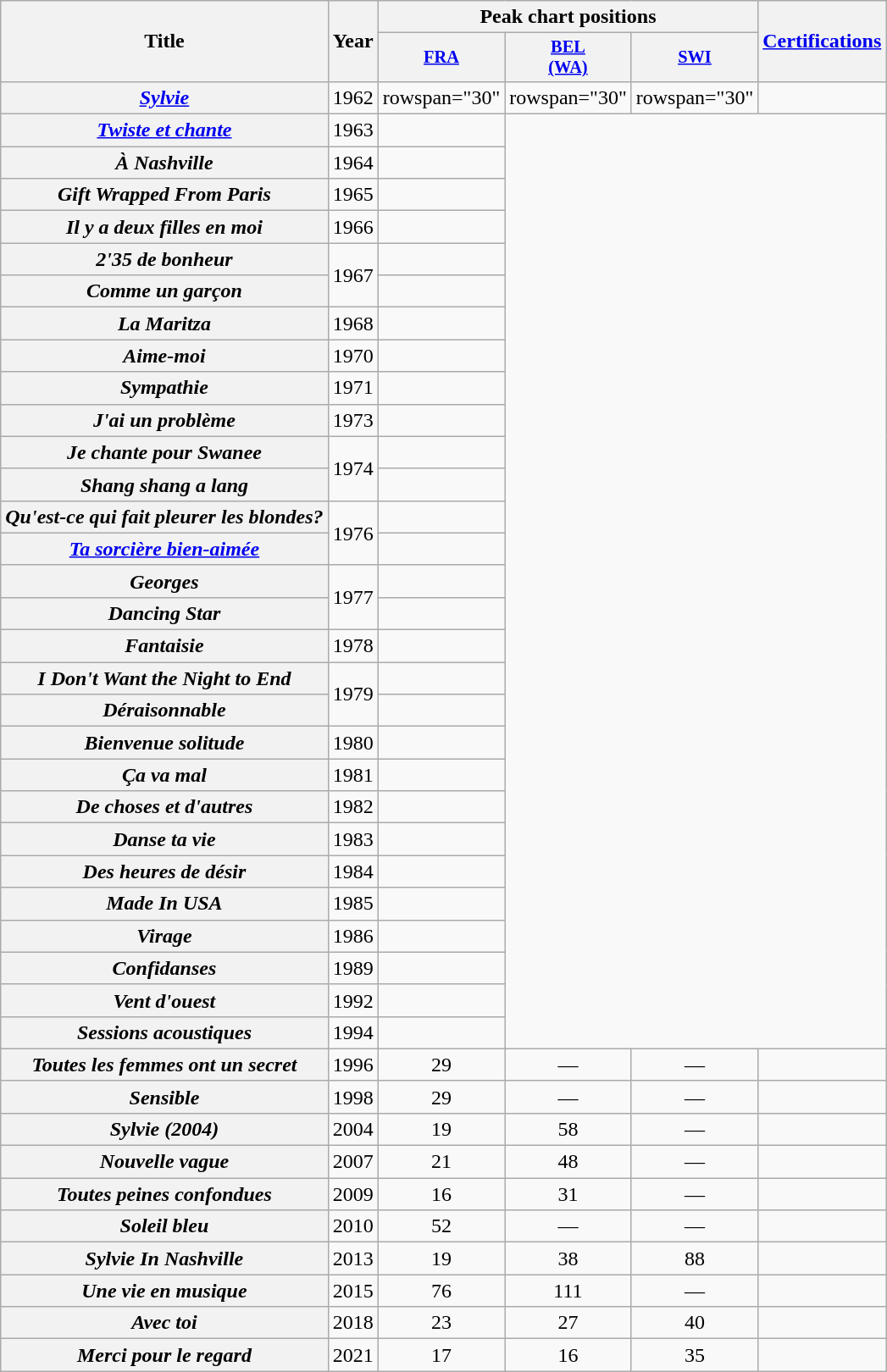<table class="wikitable plainrowheaders" style="text-align:center;">
<tr>
<th rowspan="2">Title</th>
<th rowspan="2">Year</th>
<th colspan="3">Peak chart positions</th>
<th rowspan="2"><a href='#'>Certifications</a></th>
</tr>
<tr>
<th style="width:3em;font-size:85%"><a href='#'>FRA</a><br></th>
<th style="width:3em;font-size:85%"><a href='#'>BEL<br>(WA)</a><br></th>
<th style="width:3em;font-size:85%"><a href='#'>SWI</a><br></th>
</tr>
<tr>
<th scope="row"><em><a href='#'>Sylvie</a></em></th>
<td>1962</td>
<td>rowspan="30" </td>
<td>rowspan="30" </td>
<td>rowspan="30" </td>
<td></td>
</tr>
<tr>
<th scope="row"><em><a href='#'>Twiste et chante</a></em></th>
<td>1963</td>
<td></td>
</tr>
<tr>
<th scope="row"><em>À Nashville</em></th>
<td>1964</td>
<td></td>
</tr>
<tr>
<th scope="row"><em>Gift Wrapped From Paris</em></th>
<td>1965</td>
<td></td>
</tr>
<tr>
<th scope="row"><em>Il y a deux filles en moi</em></th>
<td>1966</td>
<td></td>
</tr>
<tr>
<th scope="row"><em>2'35 de bonheur</em></th>
<td rowspan="2">1967</td>
<td></td>
</tr>
<tr>
<th scope="row"><em>Comme un garçon</em></th>
<td></td>
</tr>
<tr>
<th scope="row"><em>La Maritza</em></th>
<td>1968</td>
<td></td>
</tr>
<tr>
<th scope="row"><em>Aime-moi</em></th>
<td>1970</td>
<td></td>
</tr>
<tr>
<th scope="row"><em>Sympathie</em></th>
<td>1971</td>
<td></td>
</tr>
<tr>
<th scope="row"><em>J'ai un problème</em></th>
<td>1973</td>
<td></td>
</tr>
<tr>
<th scope="row"><em>Je chante pour Swanee</em></th>
<td rowspan="2">1974</td>
<td></td>
</tr>
<tr>
<th scope="row"><em>Shang shang a lang</em></th>
<td></td>
</tr>
<tr>
<th scope="row"><em>Qu'est-ce qui fait pleurer les blondes?</em></th>
<td rowspan="2">1976</td>
<td></td>
</tr>
<tr>
<th scope="row"><em><a href='#'>Ta sorcière bien-aimée</a></em></th>
<td></td>
</tr>
<tr>
<th scope="row"><em>Georges</em></th>
<td rowspan="2">1977</td>
<td></td>
</tr>
<tr>
<th scope="row"><em>Dancing Star</em></th>
<td></td>
</tr>
<tr>
<th scope="row"><em>Fantaisie</em></th>
<td>1978</td>
<td></td>
</tr>
<tr>
<th scope="row"><em>I Don't Want the Night to End</em></th>
<td rowspan="2">1979</td>
<td></td>
</tr>
<tr>
<th scope="row"><em>Déraisonnable</em></th>
<td></td>
</tr>
<tr>
<th scope="row"><em>Bienvenue solitude</em></th>
<td>1980</td>
<td></td>
</tr>
<tr>
<th scope="row"><em>Ça va mal</em></th>
<td>1981</td>
<td></td>
</tr>
<tr>
<th scope="row"><em>De choses et d'autres</em></th>
<td>1982</td>
<td></td>
</tr>
<tr>
<th scope="row"><em>Danse ta vie</em></th>
<td>1983</td>
<td></td>
</tr>
<tr>
<th scope="row"><em>Des heures de désir</em></th>
<td>1984</td>
<td></td>
</tr>
<tr>
<th scope="row"><em>Made In USA</em></th>
<td>1985</td>
<td></td>
</tr>
<tr>
<th scope="row"><em>Virage</em></th>
<td>1986</td>
<td></td>
</tr>
<tr>
<th scope="row"><em>Confidanses</em></th>
<td>1989</td>
<td></td>
</tr>
<tr>
<th scope="row"><em>Vent d'ouest</em></th>
<td>1992</td>
<td></td>
</tr>
<tr>
<th scope="row"><em>Sessions acoustiques</em></th>
<td>1994</td>
<td></td>
</tr>
<tr>
<th scope="row"><em>Toutes les femmes ont un secret</em></th>
<td>1996</td>
<td>29</td>
<td>—</td>
<td>—</td>
<td></td>
</tr>
<tr>
<th scope="row"><em>Sensible</em></th>
<td>1998</td>
<td>29</td>
<td>—</td>
<td>—</td>
<td></td>
</tr>
<tr>
<th scope="row"><em>Sylvie (2004)</em></th>
<td>2004</td>
<td>19</td>
<td>58</td>
<td>—</td>
<td></td>
</tr>
<tr>
<th scope="row"><em>Nouvelle vague</em></th>
<td>2007</td>
<td>21</td>
<td>48</td>
<td>—</td>
<td></td>
</tr>
<tr>
<th scope="row"><em>Toutes peines confondues</em></th>
<td>2009</td>
<td>16</td>
<td>31</td>
<td>—</td>
<td></td>
</tr>
<tr>
<th scope="row"><em>Soleil bleu</em></th>
<td>2010</td>
<td>52</td>
<td>—</td>
<td>—</td>
<td></td>
</tr>
<tr>
<th scope="row"><em>Sylvie In Nashville</em></th>
<td>2013</td>
<td>19</td>
<td>38</td>
<td>88</td>
<td></td>
</tr>
<tr>
<th scope="row"><em>Une vie en musique</em></th>
<td>2015</td>
<td>76</td>
<td>111</td>
<td>—</td>
<td></td>
</tr>
<tr>
<th scope="row"><em>Avec toi</em></th>
<td>2018</td>
<td>23</td>
<td>27</td>
<td>40</td>
<td></td>
</tr>
<tr>
<th scope="row"><em>Merci pour le regard</em></th>
<td>2021</td>
<td>17<br></td>
<td>16</td>
<td>35</td>
<td></td>
</tr>
</table>
